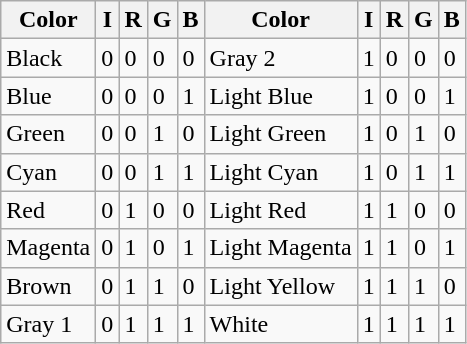<table class="wikitable">
<tr>
<th>Color</th>
<th>I</th>
<th>R</th>
<th>G</th>
<th>B</th>
<th>Color</th>
<th>I</th>
<th>R</th>
<th>G</th>
<th>B</th>
</tr>
<tr>
<td>Black</td>
<td>0</td>
<td>0</td>
<td>0</td>
<td>0</td>
<td>Gray 2</td>
<td>1</td>
<td>0</td>
<td>0</td>
<td>0</td>
</tr>
<tr>
<td>Blue</td>
<td>0</td>
<td>0</td>
<td>0</td>
<td>1</td>
<td>Light Blue</td>
<td>1</td>
<td>0</td>
<td>0</td>
<td>1</td>
</tr>
<tr>
<td>Green</td>
<td>0</td>
<td>0</td>
<td>1</td>
<td>0</td>
<td>Light Green</td>
<td>1</td>
<td>0</td>
<td>1</td>
<td>0</td>
</tr>
<tr>
<td>Cyan</td>
<td>0</td>
<td>0</td>
<td>1</td>
<td>1</td>
<td>Light Cyan</td>
<td>1</td>
<td>0</td>
<td>1</td>
<td>1</td>
</tr>
<tr>
<td>Red</td>
<td>0</td>
<td>1</td>
<td>0</td>
<td>0</td>
<td>Light Red</td>
<td>1</td>
<td>1</td>
<td>0</td>
<td>0</td>
</tr>
<tr>
<td>Magenta</td>
<td>0</td>
<td>1</td>
<td>0</td>
<td>1</td>
<td>Light Magenta</td>
<td>1</td>
<td>1</td>
<td>0</td>
<td>1</td>
</tr>
<tr>
<td>Brown</td>
<td>0</td>
<td>1</td>
<td>1</td>
<td>0</td>
<td>Light Yellow</td>
<td>1</td>
<td>1</td>
<td>1</td>
<td>0</td>
</tr>
<tr>
<td>Gray 1</td>
<td>0</td>
<td>1</td>
<td>1</td>
<td>1</td>
<td>White</td>
<td>1</td>
<td>1</td>
<td>1</td>
<td>1</td>
</tr>
</table>
